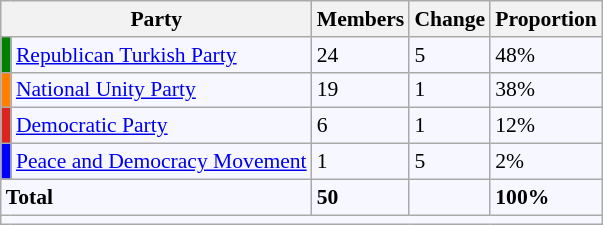<table class=wikitable style="border:1px solid #8888aa; background-color:#f7f8ff; padding:0px; font-size:90%;">
<tr>
<th colspan="2">Party</th>
<th>Members</th>
<th>Change</th>
<th>Proportion</th>
</tr>
<tr>
<td style="background: #008000"></td>
<td><a href='#'>Republican Turkish Party</a></td>
<td>24</td>
<td>5</td>
<td>48%</td>
</tr>
<tr>
<td style="background: #FF7F00"></td>
<td><a href='#'>National Unity Party</a></td>
<td>19</td>
<td>1</td>
<td>38%</td>
</tr>
<tr>
<td style="background: #DC241f"></td>
<td><a href='#'>Democratic Party</a></td>
<td>6</td>
<td>1</td>
<td>12%</td>
</tr>
<tr>
<td style="background: #0000FF"></td>
<td><a href='#'>Peace and Democracy Movement</a></td>
<td>1</td>
<td>5</td>
<td>2%</td>
</tr>
<tr>
<td colspan="2"><strong>Total</strong></td>
<td><strong>50</strong></td>
<td></td>
<td><strong>100%</strong></td>
</tr>
<tr>
<td colspan="7"></td>
</tr>
</table>
